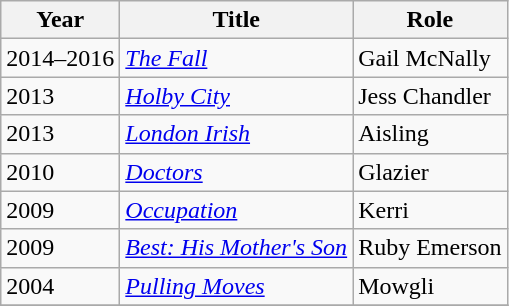<table class="wikitable sortable">
<tr>
<th>Year</th>
<th>Title</th>
<th>Role</th>
</tr>
<tr>
<td>2014–2016</td>
<td><em><a href='#'>The Fall</a> </em></td>
<td>Gail McNally</td>
</tr>
<tr>
<td>2013</td>
<td><em><a href='#'>Holby City</a> </em></td>
<td>Jess Chandler</td>
</tr>
<tr>
<td>2013</td>
<td><em><a href='#'>London Irish</a></em></td>
<td>Aisling</td>
</tr>
<tr>
<td>2010</td>
<td><em><a href='#'>Doctors</a></em></td>
<td>Glazier</td>
</tr>
<tr>
<td>2009</td>
<td><em><a href='#'>Occupation</a></em></td>
<td>Kerri</td>
</tr>
<tr>
<td>2009</td>
<td><em><a href='#'>Best: His Mother's Son</a></em></td>
<td>Ruby Emerson</td>
</tr>
<tr>
<td>2004</td>
<td><em><a href='#'>Pulling Moves</a></em></td>
<td>Mowgli</td>
</tr>
<tr>
</tr>
</table>
